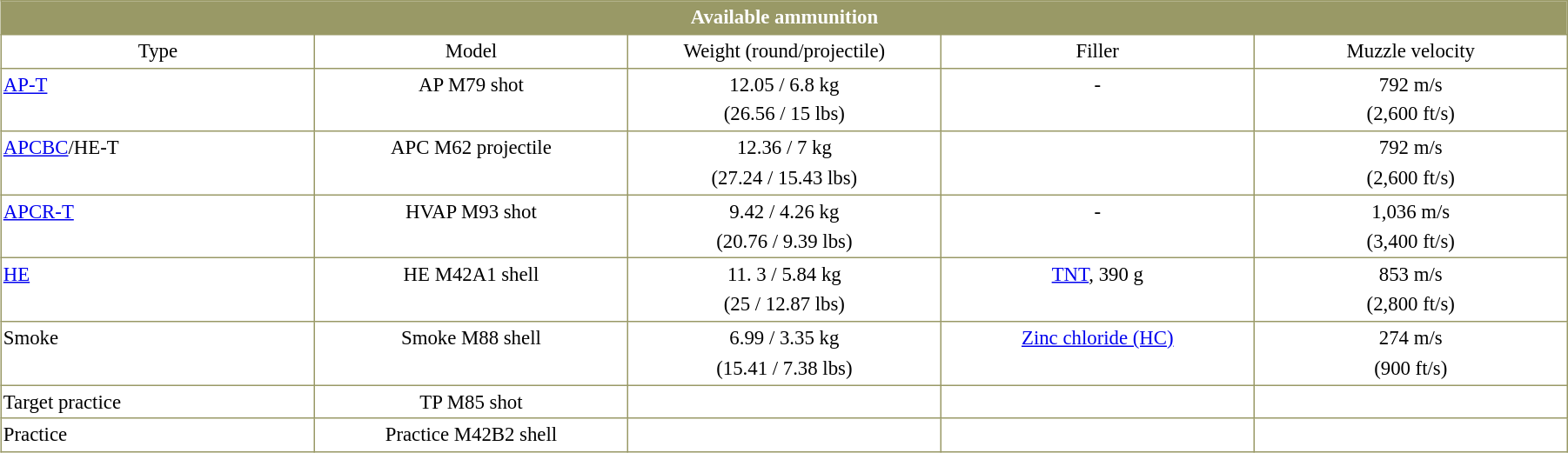<table style="margin:0 0 .5em 1em; width:95%; background:#fff; border-collapse:collapse; border:1px solid #996; line-height:1.5; font-size:95%">
<tr style="vertical-align:top; text-align:center; border:1px solid #996; background-color:#996; color:#fff">
<td colspan="6"><strong>Available ammunition</strong><em></td>
</tr>
<tr style="vertical-align:top; text-align:center; border:1px solid #996;">
<td style="width: 20%; border:1px solid #996">Type</td>
<td style="width: 20%; border:1px solid #996">Model</td>
<td style="width: 20%; border:1px solid #996">Weight (round/projectile)</td>
<td style="width: 20%; border:1px solid #996">Filler</td>
<td style="width: 20%; border:1px solid #996">Muzzle velocity</td>
</tr>
<tr style="vertical-align:top; text-align:center;">
<td style="border:1px solid #996; text-align:left"><a href='#'>AP-T</a></td>
<td style="border:1px solid #996">AP M79 shot</td>
<td style="border:1px solid #996">12.05 / 6.8 kg<br>(26.56 / 15 lbs)</td>
<td style="border:1px solid #996">-</td>
<td style="border:1px solid #996">792 m/s<br>(2,600 ft/s)</td>
</tr>
<tr style="vertical-align:top; text-align:center;">
<td style="border:1px solid #996; text-align:left"><a href='#'>APCBC</a>/HE-T</td>
<td style="border:1px solid #996">APC M62 projectile</td>
<td style="border:1px solid #996">12.36 / 7 kg<br>(27.24 / 15.43 lbs)</td>
<td style="border:1px solid #996"></td>
<td style="border:1px solid #996">792 m/s<br>(2,600 ft/s)</td>
</tr>
<tr style="vertical-align:top; text-align:center;">
<td style="border:1px solid #996; text-align:left"><a href='#'>APCR-T</a></td>
<td style="border:1px solid #996">HVAP M93 shot</td>
<td style="border:1px solid #996">9.42 / 4.26 kg<br>(20.76 / 9.39 lbs)</td>
<td style="border:1px solid #996">-</td>
<td style="border:1px solid #996">1,036 m/s<br>(3,400 ft/s)</td>
</tr>
<tr style="vertical-align:top; text-align:center;">
<td style="border:1px solid #996; text-align:left"><a href='#'>HE</a></td>
<td style="border:1px solid #996">HE M42A1 shell</td>
<td style="border:1px solid #996">11. 3 / 5.84 kg<br>(25 / 12.87 lbs)</td>
<td style="border:1px solid #996"><a href='#'>TNT</a>, 390 g</td>
<td style="border:1px solid #996">853 m/s<br>(2,800 ft/s)</td>
</tr>
<tr style="vertical-align:top; text-align:center;">
<td style="border:1px solid #996; text-align:left">Smoke</td>
<td style="border:1px solid #996">Smoke M88 shell</td>
<td style="border:1px solid #996">6.99 / 3.35 kg<br>(15.41 / 7.38 lbs)</td>
<td style="border:1px solid #996"><a href='#'>Zinc chloride (HC)</a></td>
<td style="border:1px solid #996">274 m/s<br>(900 ft/s)</td>
</tr>
<tr style="vertical-align:top; text-align:center;">
<td style="border:1px solid #996; text-align:left">Target practice</td>
<td style="border:1px solid #996">TP M85 shot</td>
<td style="border:1px solid #996"></td>
<td style="border:1px solid #996"></td>
<td style="border:1px solid #996"></td>
</tr>
<tr style="vertical-align:top; text-align:center;">
<td style="border:1px solid #996; text-align:left">Practice</td>
<td style="border:1px solid #996">Practice M42B2 shell</td>
<td style="border:1px solid #996"></td>
<td style="border:1px solid #996"></td>
<td style="border:1px solid #996"></td>
</tr>
</table>
